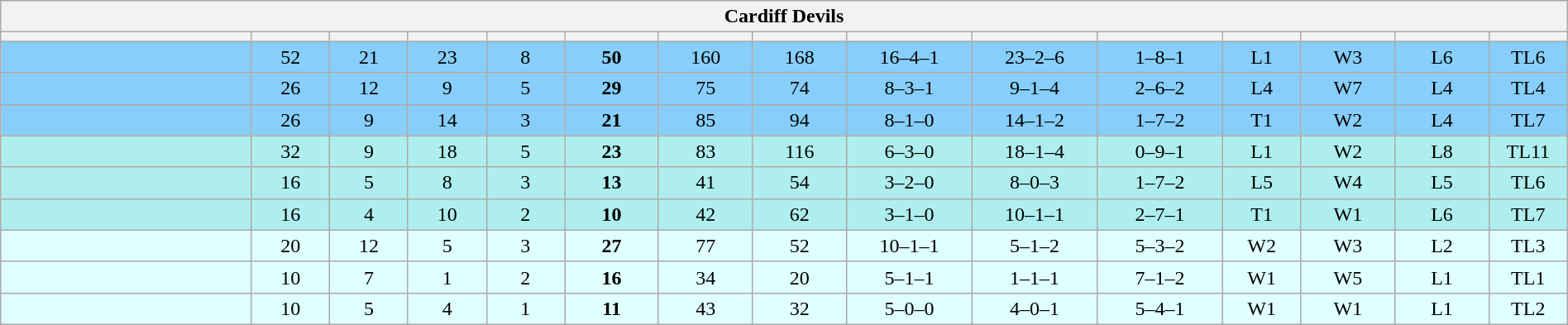<table class="wikitable collapsible collapsed" style="width: 100%">
<tr>
<th colspan=15>Cardiff Devils</th>
</tr>
<tr>
<th width="16%"></th>
<th width="5%"></th>
<th width="5%"></th>
<th width="5%"></th>
<th width="5%"></th>
<th width="6%"></th>
<th width="6%"></th>
<th width="6%"></th>
<th width="8%"></th>
<th width="8%"></th>
<th width="8%"></th>
<th width="5%"></th>
<th width="6%"></th>
<th width="6%"></th>
<th width="5%"></th>
</tr>
<tr align=center bgcolor="#87cefa">
<td align=left></td>
<td>52</td>
<td>21</td>
<td>23</td>
<td>8</td>
<td><strong>50</strong></td>
<td>160</td>
<td>168</td>
<td>16–4–1</td>
<td>23–2–6</td>
<td>1–8–1</td>
<td>L1</td>
<td>W3</td>
<td>L6</td>
<td>TL6</td>
</tr>
<tr align=center bgcolor="#87cefa">
<td align=left></td>
<td>26</td>
<td>12</td>
<td>9</td>
<td>5</td>
<td><strong>29</strong></td>
<td>75</td>
<td>74</td>
<td>8–3–1</td>
<td>9–1–4</td>
<td>2–6–2</td>
<td>L4</td>
<td>W7</td>
<td>L4</td>
<td>TL4</td>
</tr>
<tr align=center bgcolor="#87cefa">
<td align=left></td>
<td>26</td>
<td>9</td>
<td>14</td>
<td>3</td>
<td><strong>21</strong></td>
<td>85</td>
<td>94</td>
<td>8–1–0</td>
<td>14–1–2</td>
<td>1–7–2</td>
<td>T1</td>
<td>W2</td>
<td>L4</td>
<td>TL7</td>
</tr>
<tr align=center bgcolor="#afeeee">
<td align=left></td>
<td>32</td>
<td>9</td>
<td>18</td>
<td>5</td>
<td><strong>23</strong></td>
<td>83</td>
<td>116</td>
<td>6–3–0</td>
<td>18–1–4</td>
<td>0–9–1</td>
<td>L1</td>
<td>W2</td>
<td>L8</td>
<td>TL11</td>
</tr>
<tr align=center bgcolor="#afeeee">
<td align=left></td>
<td>16</td>
<td>5</td>
<td>8</td>
<td>3</td>
<td><strong>13</strong></td>
<td>41</td>
<td>54</td>
<td>3–2–0</td>
<td>8–0–3</td>
<td>1–7–2</td>
<td>L5</td>
<td>W4</td>
<td>L5</td>
<td>TL6</td>
</tr>
<tr align=center bgcolor="#afeeee">
<td align=left></td>
<td>16</td>
<td>4</td>
<td>10</td>
<td>2</td>
<td><strong>10</strong></td>
<td>42</td>
<td>62</td>
<td>3–1–0</td>
<td>10–1–1</td>
<td>2–7–1</td>
<td>T1</td>
<td>W1</td>
<td>L6</td>
<td>TL7</td>
</tr>
<tr align=center bgcolor="#e0ffff">
<td align=left></td>
<td>20</td>
<td>12</td>
<td>5</td>
<td>3</td>
<td><strong>27</strong></td>
<td>77</td>
<td>52</td>
<td>10–1–1</td>
<td>5–1–2</td>
<td>5–3–2</td>
<td>W2</td>
<td>W3</td>
<td>L2</td>
<td>TL3</td>
</tr>
<tr align=center bgcolor="#e0ffff">
<td align=left></td>
<td>10</td>
<td>7</td>
<td>1</td>
<td>2</td>
<td><strong>16</strong></td>
<td>34</td>
<td>20</td>
<td>5–1–1</td>
<td>1–1–1</td>
<td>7–1–2</td>
<td>W1</td>
<td>W5</td>
<td>L1</td>
<td>TL1</td>
</tr>
<tr align=center bgcolor="#e0ffff">
<td align=left></td>
<td>10</td>
<td>5</td>
<td>4</td>
<td>1</td>
<td><strong>11</strong></td>
<td>43</td>
<td>32</td>
<td>5–0–0</td>
<td>4–0–1</td>
<td>5–4–1</td>
<td>W1</td>
<td>W1</td>
<td>L1</td>
<td>TL2</td>
</tr>
</table>
